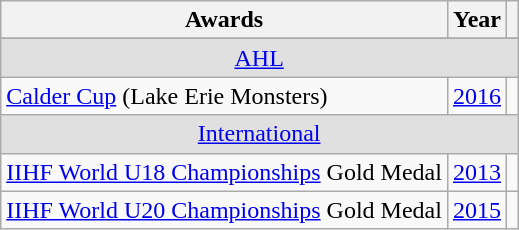<table class="wikitable">
<tr>
<th>Awards</th>
<th>Year</th>
<th></th>
</tr>
<tr>
</tr>
<tr ALIGN="center" bgcolor="#e0e0e0">
<td colspan="3"><a href='#'>AHL</a></td>
</tr>
<tr>
<td><a href='#'>Calder Cup</a> (Lake Erie Monsters)</td>
<td><a href='#'>2016</a></td>
<td></td>
</tr>
<tr ALIGN="center" bgcolor="#e0e0e0">
<td colspan="3"><a href='#'>International</a></td>
</tr>
<tr>
<td><a href='#'>IIHF World U18 Championships</a> Gold Medal</td>
<td><a href='#'>2013</a></td>
<td></td>
</tr>
<tr>
<td><a href='#'>IIHF World U20 Championships</a> Gold Medal</td>
<td><a href='#'>2015</a></td>
<td></td>
</tr>
</table>
